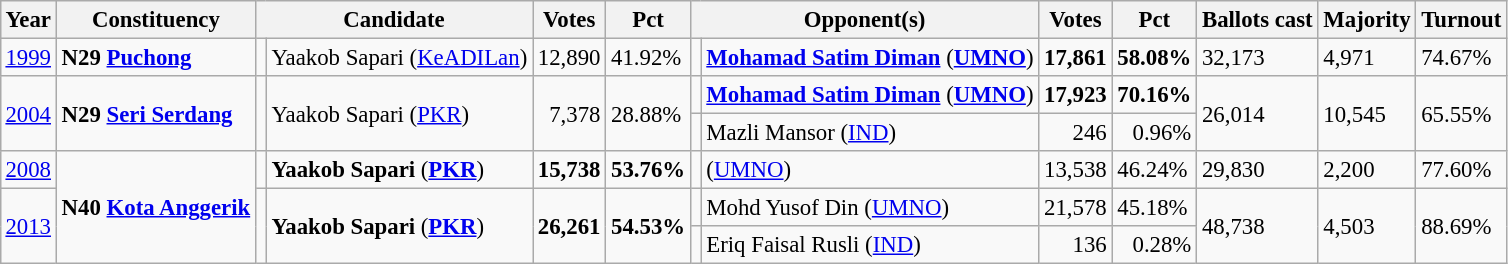<table class="wikitable" style="margin:0.5em ; font-size:95%">
<tr>
<th>Year</th>
<th>Constituency</th>
<th colspan=2>Candidate</th>
<th>Votes</th>
<th>Pct</th>
<th colspan=2>Opponent(s)</th>
<th>Votes</th>
<th>Pct</th>
<th>Ballots cast</th>
<th>Majority</th>
<th>Turnout</th>
</tr>
<tr>
<td><a href='#'>1999</a></td>
<td><strong>N29 <a href='#'>Puchong</a></strong></td>
<td></td>
<td>Yaakob Sapari (<a href='#'>KeADILan</a>)</td>
<td align="right">12,890</td>
<td>41.92%</td>
<td></td>
<td><strong><a href='#'>Mohamad Satim Diman</a></strong> (<a href='#'><strong>UMNO</strong></a>)</td>
<td align="right"><strong>17,861</strong></td>
<td><strong>58.08%</strong></td>
<td>32,173</td>
<td>4,971</td>
<td>74.67%</td>
</tr>
<tr>
<td rowspan=2><a href='#'>2004</a></td>
<td rowspan=2><strong>N29 <a href='#'>Seri Serdang</a></strong></td>
<td rowspan=2 ></td>
<td rowspan=2>Yaakob Sapari (<a href='#'>PKR</a>)</td>
<td rowspan=2 align="right">7,378</td>
<td rowspan=2>28.88%</td>
<td></td>
<td><strong><a href='#'>Mohamad Satim Diman</a></strong> (<a href='#'><strong>UMNO</strong></a>)</td>
<td align="right"><strong>17,923</strong></td>
<td><strong>70.16%</strong></td>
<td rowspan=2>26,014</td>
<td rowspan=2>10,545</td>
<td rowspan=2>65.55%</td>
</tr>
<tr>
<td></td>
<td>Mazli Mansor (<a href='#'>IND</a>)</td>
<td align="right">246</td>
<td align="right">0.96%</td>
</tr>
<tr>
<td><a href='#'>2008</a></td>
<td rowspan=3><strong>N40 <a href='#'>Kota Anggerik</a> </strong></td>
<td></td>
<td><strong>Yaakob Sapari</strong> (<a href='#'><strong>PKR</strong></a>)</td>
<td align="right"><strong>15,738</strong></td>
<td><strong>53.76%</strong></td>
<td></td>
<td> (<a href='#'>UMNO</a>)</td>
<td align="right">13,538</td>
<td>46.24%</td>
<td>29,830</td>
<td>2,200</td>
<td>77.60%</td>
</tr>
<tr>
<td rowspan=2><a href='#'>2013</a></td>
<td rowspan=2 ></td>
<td rowspan=2><strong>Yaakob Sapari</strong> (<a href='#'><strong>PKR</strong></a>)</td>
<td rowspan=2 align="right"><strong>26,261</strong></td>
<td rowspan=2><strong>54.53%</strong></td>
<td></td>
<td>Mohd Yusof Din (<a href='#'>UMNO</a>)</td>
<td align="right">21,578</td>
<td>45.18%</td>
<td rowspan=2>48,738</td>
<td rowspan=2>4,503</td>
<td rowspan=2>88.69%</td>
</tr>
<tr>
<td></td>
<td>Eriq Faisal Rusli (<a href='#'>IND</a>)</td>
<td align="right">136</td>
<td align="right">0.28%</td>
</tr>
</table>
